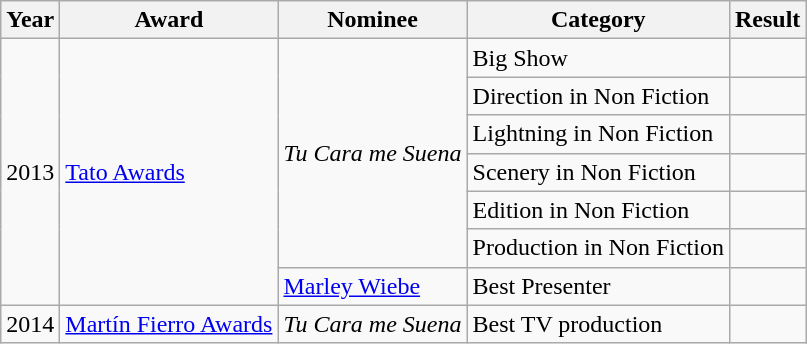<table class="wikitable">
<tr>
<th>Year</th>
<th>Award</th>
<th>Nominee</th>
<th>Category</th>
<th>Result</th>
</tr>
<tr>
<td rowspan = 7>2013</td>
<td rowspan = 7><a href='#'>Tato Awards</a></td>
<td rowspan = 6><em>Tu Cara me Suena</em></td>
<td>Big Show</td>
<td></td>
</tr>
<tr>
<td>Direction in Non Fiction</td>
<td></td>
</tr>
<tr>
<td>Lightning in Non Fiction</td>
<td></td>
</tr>
<tr>
<td>Scenery in Non Fiction</td>
<td></td>
</tr>
<tr>
<td>Edition in Non Fiction</td>
<td></td>
</tr>
<tr>
<td>Production in Non Fiction</td>
<td></td>
</tr>
<tr>
<td><a href='#'>Marley Wiebe</a></td>
<td>Best Presenter</td>
<td></td>
</tr>
<tr>
<td>2014</td>
<td><a href='#'>Martín Fierro Awards</a></td>
<td><em>Tu Cara me Suena</em></td>
<td>Best TV production</td>
<td></td>
</tr>
</table>
